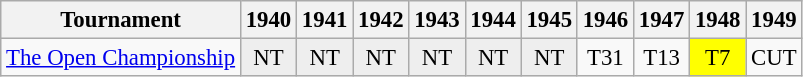<table class="wikitable" style="font-size:95%;text-align:center;">
<tr>
<th>Tournament</th>
<th>1940</th>
<th>1941</th>
<th>1942</th>
<th>1943</th>
<th>1944</th>
<th>1945</th>
<th>1946</th>
<th>1947</th>
<th>1948</th>
<th>1949</th>
</tr>
<tr>
<td align=left><a href='#'>The Open Championship</a></td>
<td style="background:#eeeeee;">NT</td>
<td style="background:#eeeeee;">NT</td>
<td style="background:#eeeeee;">NT</td>
<td style="background:#eeeeee;">NT</td>
<td style="background:#eeeeee;">NT</td>
<td style="background:#eeeeee;">NT</td>
<td>T31</td>
<td>T13</td>
<td style="background:yellow;">T7</td>
<td>CUT</td>
</tr>
</table>
